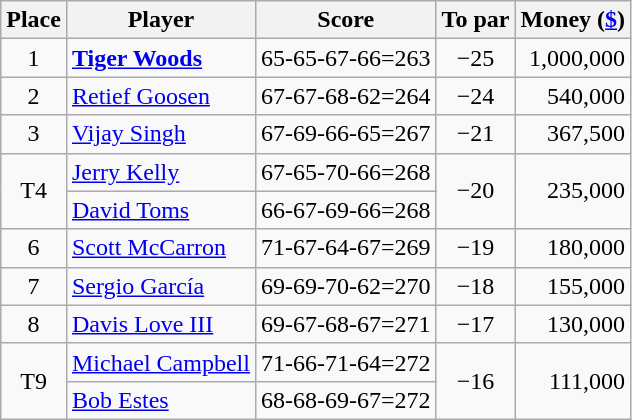<table class="wikitable">
<tr>
<th>Place</th>
<th>Player</th>
<th>Score</th>
<th>To par</th>
<th>Money (<a href='#'>$</a>)</th>
</tr>
<tr>
<td align="center">1</td>
<td> <strong><a href='#'>Tiger Woods</a></strong></td>
<td>65-65-67-66=263</td>
<td align=center>−25</td>
<td align="right">1,000,000</td>
</tr>
<tr>
<td align="center">2</td>
<td> <a href='#'>Retief Goosen</a></td>
<td>67-67-68-62=264</td>
<td align=center>−24</td>
<td align="right">540,000</td>
</tr>
<tr>
<td align="center">3</td>
<td> <a href='#'>Vijay Singh</a></td>
<td>67-69-66-65=267</td>
<td align=center>−21</td>
<td align="right">367,500</td>
</tr>
<tr>
<td rowspan="2" align="center">T4</td>
<td> <a href='#'>Jerry Kelly</a></td>
<td>67-65-70-66=268</td>
<td rowspan="2" align=center>−20</td>
<td rowspan="2" align="right">235,000</td>
</tr>
<tr>
<td> <a href='#'>David Toms</a></td>
<td>66-67-69-66=268</td>
</tr>
<tr>
<td align="center">6</td>
<td> <a href='#'>Scott McCarron</a></td>
<td>71-67-64-67=269</td>
<td align=center>−19</td>
<td align="right">180,000</td>
</tr>
<tr>
<td align="center">7</td>
<td> <a href='#'>Sergio García</a></td>
<td>69-69-70-62=270</td>
<td align=center>−18</td>
<td align="right">155,000</td>
</tr>
<tr>
<td align="center">8</td>
<td> <a href='#'>Davis Love III</a></td>
<td>69-67-68-67=271</td>
<td align=center>−17</td>
<td align="right">130,000</td>
</tr>
<tr>
<td rowspan="2" align="center">T9</td>
<td> <a href='#'>Michael Campbell</a></td>
<td>71-66-71-64=272</td>
<td rowspan="2" align=center>−16</td>
<td rowspan="2" align="right">111,000</td>
</tr>
<tr>
<td> <a href='#'>Bob Estes</a></td>
<td>68-68-69-67=272</td>
</tr>
</table>
